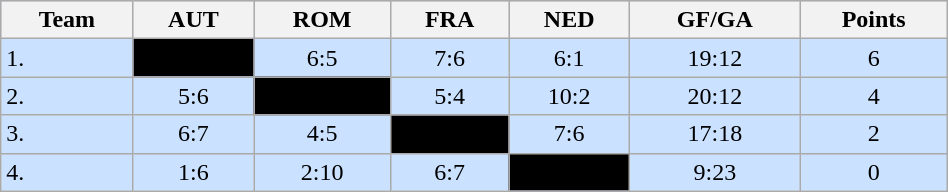<table class="wikitable" bgcolor="#EFEFFF" width="50%">
<tr bgcolor="#BCD2EE">
<th>Team</th>
<th>AUT</th>
<th>ROM</th>
<th>FRA</th>
<th>NED</th>
<th>GF/GA</th>
<th>Points</th>
</tr>
<tr bgcolor="#CAE1FF" align="center">
<td align="left">1. </td>
<td style="background:#000000;"></td>
<td>6:5</td>
<td>7:6</td>
<td>6:1</td>
<td>19:12</td>
<td>6</td>
</tr>
<tr bgcolor="#CAE1FF" align="center">
<td align="left">2. </td>
<td>5:6</td>
<td style="background:#000000;"></td>
<td>5:4</td>
<td>10:2</td>
<td>20:12</td>
<td>4</td>
</tr>
<tr bgcolor="#CAE1FF" align="center">
<td align="left">3. </td>
<td>6:7</td>
<td>4:5</td>
<td style="background:#000000;"></td>
<td>7:6</td>
<td>17:18</td>
<td>2</td>
</tr>
<tr bgcolor="#CAE1FF" align="center">
<td align="left">4. </td>
<td>1:6</td>
<td>2:10</td>
<td>6:7</td>
<td style="background:#000000;"></td>
<td>9:23</td>
<td>0</td>
</tr>
</table>
